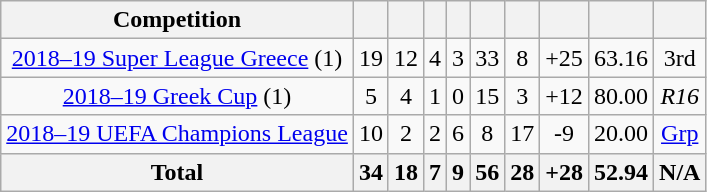<table class="wikitable" style="text-align:center">
<tr>
<th>Competition</th>
<th></th>
<th></th>
<th></th>
<th></th>
<th></th>
<th></th>
<th></th>
<th></th>
<th></th>
</tr>
<tr>
<td><a href='#'>2018–19 Super League Greece</a> (1)</td>
<td>19</td>
<td>12</td>
<td>4</td>
<td>3</td>
<td>33</td>
<td>8</td>
<td>+25</td>
<td>63.16</td>
<td>3rd</td>
</tr>
<tr>
<td><a href='#'>2018–19 Greek Cup</a> (1)</td>
<td>5</td>
<td>4</td>
<td>1</td>
<td>0</td>
<td>15</td>
<td>3</td>
<td>+12</td>
<td>80.00</td>
<td><em>R16</em></td>
</tr>
<tr>
<td><a href='#'>2018–19 UEFA Champions League</a></td>
<td>10</td>
<td>2</td>
<td>2</td>
<td>6</td>
<td>8</td>
<td>17</td>
<td>-9</td>
<td>20.00</td>
<td><a href='#'>Grp</a></td>
</tr>
<tr>
<th>Total</th>
<th>34</th>
<th>18</th>
<th>7</th>
<th>9</th>
<th>56</th>
<th>28</th>
<th>+28</th>
<th>52.94</th>
<th>N/A</th>
</tr>
</table>
